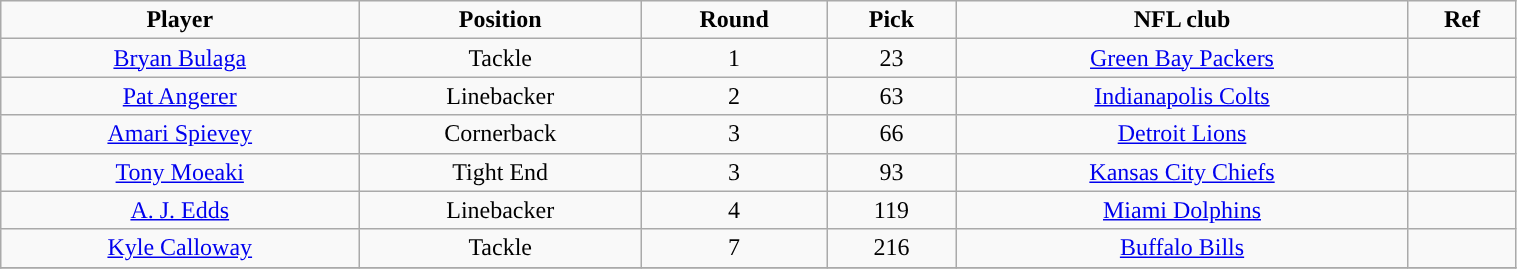<table class="wikitable" width="80%">
<tr align="center">
<td><strong>Player</strong></td>
<td><strong>Position</strong></td>
<td><strong>Round</strong></td>
<td><strong>Pick</strong></td>
<td><strong>NFL club</strong></td>
<td><strong>Ref</strong></td>
</tr>
<tr align="center" bgcolor="">
<td><a href='#'>Bryan Bulaga</a></td>
<td>Tackle</td>
<td>1</td>
<td>23</td>
<td><a href='#'>Green Bay Packers</a></td>
<td></td>
</tr>
<tr align="center" bgcolor="">
<td><a href='#'>Pat Angerer</a></td>
<td>Linebacker</td>
<td>2</td>
<td>63</td>
<td><a href='#'>Indianapolis Colts</a></td>
<td></td>
</tr>
<tr align="center" bgcolor="">
<td><a href='#'>Amari Spievey</a></td>
<td>Cornerback</td>
<td>3</td>
<td>66</td>
<td><a href='#'>Detroit Lions</a></td>
<td></td>
</tr>
<tr align="center" bgcolor="">
<td><a href='#'>Tony Moeaki</a></td>
<td>Tight End</td>
<td>3</td>
<td>93</td>
<td><a href='#'>Kansas City Chiefs</a></td>
<td></td>
</tr>
<tr align="center" bgcolor="">
<td><a href='#'>A. J. Edds</a></td>
<td>Linebacker</td>
<td>4</td>
<td>119</td>
<td><a href='#'>Miami Dolphins</a></td>
<td></td>
</tr>
<tr align="center" bgcolor="">
<td><a href='#'>Kyle Calloway</a></td>
<td>Tackle</td>
<td>7</td>
<td>216</td>
<td><a href='#'>Buffalo Bills</a></td>
<td></td>
</tr>
<tr align="center" bgcolor="">
</tr>
</table>
